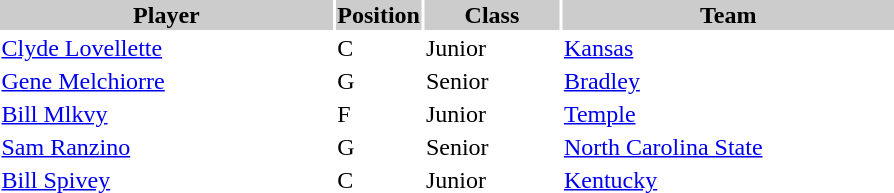<table style="width:600px" "border:'1' 'solid' 'gray'">
<tr>
<th bgcolor="#CCCCCC" style="width:40%">Player</th>
<th bgcolor="#CCCCCC" style="width:4%">Position</th>
<th bgcolor="#CCCCCC" style="width:16%">Class</th>
<th bgcolor="#CCCCCC" style="width:40%">Team</th>
</tr>
<tr>
<td><a href='#'>Clyde Lovellette</a></td>
<td>C</td>
<td>Junior</td>
<td><a href='#'>Kansas</a></td>
</tr>
<tr>
<td><a href='#'>Gene Melchiorre</a></td>
<td>G</td>
<td>Senior</td>
<td><a href='#'>Bradley</a></td>
</tr>
<tr>
<td><a href='#'>Bill Mlkvy</a></td>
<td>F</td>
<td>Junior</td>
<td><a href='#'>Temple</a></td>
</tr>
<tr>
<td><a href='#'>Sam Ranzino</a></td>
<td>G</td>
<td>Senior</td>
<td><a href='#'>North Carolina State</a></td>
</tr>
<tr>
<td><a href='#'>Bill Spivey</a></td>
<td>C</td>
<td>Junior</td>
<td><a href='#'>Kentucky</a></td>
</tr>
</table>
